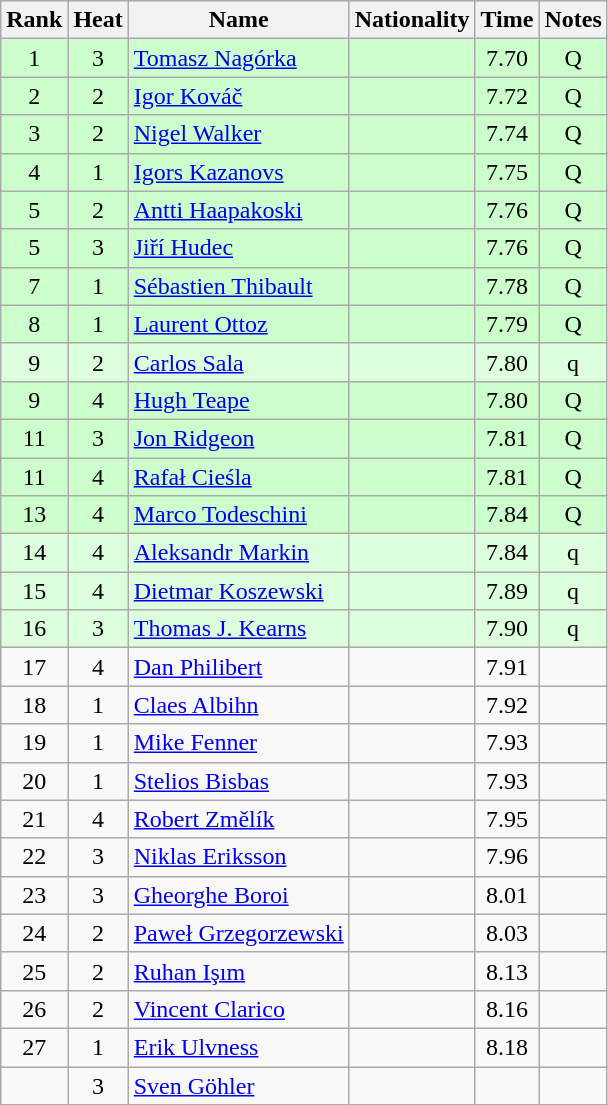<table class="wikitable sortable" style="text-align:center">
<tr>
<th>Rank</th>
<th>Heat</th>
<th>Name</th>
<th>Nationality</th>
<th>Time</th>
<th>Notes</th>
</tr>
<tr bgcolor=ccffcc>
<td>1</td>
<td>3</td>
<td align="left"><a href='#'>Tomasz Nagórka</a></td>
<td align=left></td>
<td>7.70</td>
<td>Q</td>
</tr>
<tr bgcolor=ccffcc>
<td>2</td>
<td>2</td>
<td align="left"><a href='#'>Igor Kováč</a></td>
<td align=left></td>
<td>7.72</td>
<td>Q</td>
</tr>
<tr bgcolor=ccffcc>
<td>3</td>
<td>2</td>
<td align="left"><a href='#'>Nigel Walker</a></td>
<td align=left></td>
<td>7.74</td>
<td>Q</td>
</tr>
<tr bgcolor=ccffcc>
<td>4</td>
<td>1</td>
<td align="left"><a href='#'>Igors Kazanovs</a></td>
<td align=left></td>
<td>7.75</td>
<td>Q</td>
</tr>
<tr bgcolor=ccffcc>
<td>5</td>
<td>2</td>
<td align="left"><a href='#'>Antti Haapakoski</a></td>
<td align=left></td>
<td>7.76</td>
<td>Q</td>
</tr>
<tr bgcolor=ccffcc>
<td>5</td>
<td>3</td>
<td align="left"><a href='#'>Jiří Hudec</a></td>
<td align=left></td>
<td>7.76</td>
<td>Q</td>
</tr>
<tr bgcolor=ccffcc>
<td>7</td>
<td>1</td>
<td align="left"><a href='#'>Sébastien Thibault</a></td>
<td align=left></td>
<td>7.78</td>
<td>Q</td>
</tr>
<tr bgcolor=ccffcc>
<td>8</td>
<td>1</td>
<td align="left"><a href='#'>Laurent Ottoz</a></td>
<td align=left></td>
<td>7.79</td>
<td>Q</td>
</tr>
<tr bgcolor=ddffdd>
<td>9</td>
<td>2</td>
<td align="left"><a href='#'>Carlos Sala</a></td>
<td align=left></td>
<td>7.80</td>
<td>q</td>
</tr>
<tr bgcolor=ccffcc>
<td>9</td>
<td>4</td>
<td align="left"><a href='#'>Hugh Teape</a></td>
<td align=left></td>
<td>7.80</td>
<td>Q</td>
</tr>
<tr bgcolor=ccffcc>
<td>11</td>
<td>3</td>
<td align="left"><a href='#'>Jon Ridgeon</a></td>
<td align=left></td>
<td>7.81</td>
<td>Q</td>
</tr>
<tr bgcolor=ccffcc>
<td>11</td>
<td>4</td>
<td align="left"><a href='#'>Rafał Cieśla</a></td>
<td align=left></td>
<td>7.81</td>
<td>Q</td>
</tr>
<tr bgcolor=ccffcc>
<td>13</td>
<td>4</td>
<td align="left"><a href='#'>Marco Todeschini</a></td>
<td align=left></td>
<td>7.84</td>
<td>Q</td>
</tr>
<tr bgcolor=ddffdd>
<td>14</td>
<td>4</td>
<td align="left"><a href='#'>Aleksandr Markin</a></td>
<td align=left></td>
<td>7.84</td>
<td>q</td>
</tr>
<tr bgcolor=ddffdd>
<td>15</td>
<td>4</td>
<td align="left"><a href='#'>Dietmar Koszewski</a></td>
<td align=left></td>
<td>7.89</td>
<td>q</td>
</tr>
<tr bgcolor=ddffdd>
<td>16</td>
<td>3</td>
<td align="left"><a href='#'>Thomas J. Kearns</a></td>
<td align=left></td>
<td>7.90</td>
<td>q</td>
</tr>
<tr>
<td>17</td>
<td>4</td>
<td align="left"><a href='#'>Dan Philibert</a></td>
<td align=left></td>
<td>7.91</td>
<td></td>
</tr>
<tr>
<td>18</td>
<td>1</td>
<td align="left"><a href='#'>Claes Albihn</a></td>
<td align=left></td>
<td>7.92</td>
<td></td>
</tr>
<tr>
<td>19</td>
<td>1</td>
<td align="left"><a href='#'>Mike Fenner</a></td>
<td align=left></td>
<td>7.93</td>
<td></td>
</tr>
<tr>
<td>20</td>
<td>1</td>
<td align="left"><a href='#'>Stelios Bisbas</a></td>
<td align=left></td>
<td>7.93</td>
<td></td>
</tr>
<tr>
<td>21</td>
<td>4</td>
<td align="left"><a href='#'>Robert Změlík</a></td>
<td align=left></td>
<td>7.95</td>
<td></td>
</tr>
<tr>
<td>22</td>
<td>3</td>
<td align="left"><a href='#'>Niklas Eriksson</a></td>
<td align=left></td>
<td>7.96</td>
<td></td>
</tr>
<tr>
<td>23</td>
<td>3</td>
<td align="left"><a href='#'>Gheorghe Boroi</a></td>
<td align=left></td>
<td>8.01</td>
<td></td>
</tr>
<tr>
<td>24</td>
<td>2</td>
<td align="left"><a href='#'>Paweł Grzegorzewski</a></td>
<td align=left></td>
<td>8.03</td>
<td></td>
</tr>
<tr>
<td>25</td>
<td>2</td>
<td align="left"><a href='#'>Ruhan Işım</a></td>
<td align=left></td>
<td>8.13</td>
<td></td>
</tr>
<tr>
<td>26</td>
<td>2</td>
<td align="left"><a href='#'>Vincent Clarico</a></td>
<td align=left></td>
<td>8.16</td>
<td></td>
</tr>
<tr>
<td>27</td>
<td>1</td>
<td align="left"><a href='#'>Erik Ulvness</a></td>
<td align=left></td>
<td>8.18</td>
<td></td>
</tr>
<tr>
<td></td>
<td>3</td>
<td align="left"><a href='#'>Sven Göhler</a></td>
<td align=left></td>
<td></td>
<td></td>
</tr>
</table>
